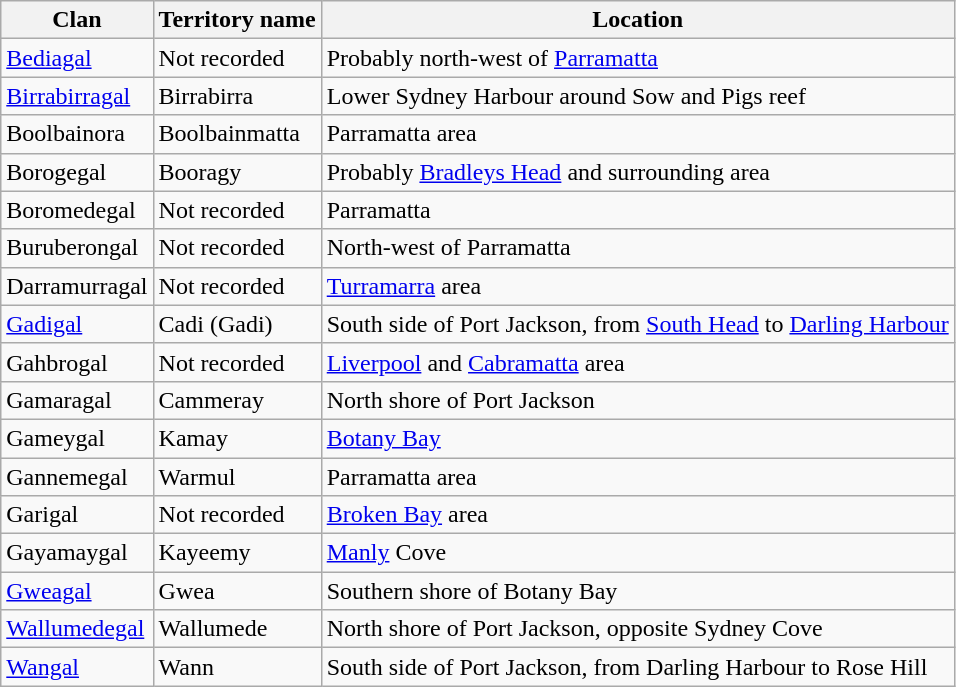<table class="wikitable">
<tr>
<th>Clan</th>
<th>Territory name</th>
<th>Location</th>
</tr>
<tr>
<td><a href='#'>Bediagal</a></td>
<td>Not recorded</td>
<td>Probably north-west of <a href='#'>Parramatta</a></td>
</tr>
<tr>
<td><a href='#'>Birrabirragal</a></td>
<td>Birrabirra</td>
<td>Lower Sydney Harbour around Sow and Pigs reef</td>
</tr>
<tr>
<td>Boolbainora</td>
<td>Boolbainmatta</td>
<td>Parramatta area</td>
</tr>
<tr>
<td>Borogegal</td>
<td>Booragy</td>
<td>Probably <a href='#'>Bradleys Head</a> and surrounding area</td>
</tr>
<tr>
<td>Boromedegal</td>
<td>Not recorded</td>
<td>Parramatta</td>
</tr>
<tr>
<td>Buruberongal</td>
<td>Not recorded</td>
<td>North-west of Parramatta</td>
</tr>
<tr>
<td>Darramurragal</td>
<td>Not recorded</td>
<td><a href='#'>Turramarra</a> area</td>
</tr>
<tr>
<td><a href='#'>Gadigal</a></td>
<td>Cadi (Gadi)</td>
<td>South side of Port Jackson, from <a href='#'>South Head</a> to <a href='#'>Darling Harbour</a></td>
</tr>
<tr>
<td>Gahbrogal</td>
<td>Not recorded</td>
<td><a href='#'>Liverpool</a> and <a href='#'>Cabramatta</a> area</td>
</tr>
<tr>
<td>Gamaragal</td>
<td>Cammeray</td>
<td>North shore of Port Jackson</td>
</tr>
<tr>
<td>Gameygal</td>
<td>Kamay</td>
<td><a href='#'>Botany Bay</a></td>
</tr>
<tr>
<td>Gannemegal</td>
<td>Warmul</td>
<td>Parramatta area</td>
</tr>
<tr>
<td>Garigal</td>
<td>Not recorded</td>
<td><a href='#'>Broken Bay</a> area</td>
</tr>
<tr>
<td>Gayamaygal</td>
<td>Kayeemy</td>
<td><a href='#'>Manly</a> Cove</td>
</tr>
<tr>
<td><a href='#'>Gweagal</a></td>
<td>Gwea</td>
<td>Southern shore of Botany Bay</td>
</tr>
<tr>
<td><a href='#'>Wallumedegal</a></td>
<td>Wallumede</td>
<td>North shore of Port Jackson, opposite Sydney Cove</td>
</tr>
<tr>
<td><a href='#'>Wangal</a></td>
<td>Wann</td>
<td>South side of Port Jackson, from Darling Harbour to Rose Hill</td>
</tr>
</table>
